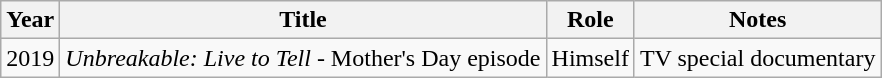<table class="wikitable sortable">
<tr>
<th>Year</th>
<th>Title</th>
<th>Role</th>
<th class="unsortable">Notes</th>
</tr>
<tr>
<td>2019</td>
<td><em>Unbreakable: Live to Tell</em> - Mother's Day episode</td>
<td>Himself</td>
<td>TV special documentary</td>
</tr>
</table>
